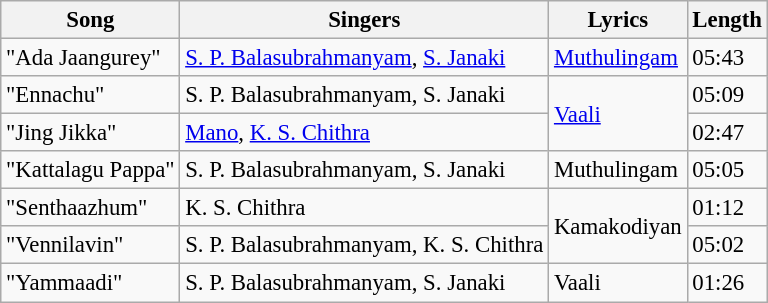<table class="wikitable" style="font-size:95%;">
<tr>
<th>Song</th>
<th>Singers</th>
<th>Lyrics</th>
<th>Length</th>
</tr>
<tr>
<td>"Ada Jaangurey"</td>
<td><a href='#'>S. P. Balasubrahmanyam</a>, <a href='#'>S. Janaki</a></td>
<td><a href='#'>Muthulingam</a></td>
<td>05:43</td>
</tr>
<tr>
<td>"Ennachu"</td>
<td>S. P. Balasubrahmanyam, S. Janaki</td>
<td rowspan=2><a href='#'>Vaali</a></td>
<td>05:09</td>
</tr>
<tr>
<td>"Jing Jikka"</td>
<td><a href='#'>Mano</a>, <a href='#'>K. S. Chithra</a></td>
<td>02:47</td>
</tr>
<tr>
<td>"Kattalagu Pappa"</td>
<td>S. P. Balasubrahmanyam, S. Janaki</td>
<td>Muthulingam</td>
<td>05:05</td>
</tr>
<tr>
<td>"Senthaazhum"</td>
<td>K. S. Chithra</td>
<td rowspan=2>Kamakodiyan</td>
<td>01:12</td>
</tr>
<tr>
<td>"Vennilavin"</td>
<td>S. P. Balasubrahmanyam, K. S. Chithra</td>
<td>05:02</td>
</tr>
<tr>
<td>"Yammaadi"</td>
<td>S. P. Balasubrahmanyam, S. Janaki</td>
<td>Vaali</td>
<td>01:26</td>
</tr>
</table>
